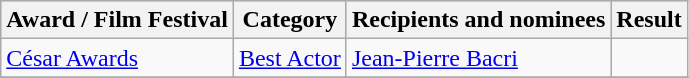<table class="wikitable plainrowheaders sortable">
<tr style="background:#ccc; text-align:center;">
<th scope="col">Award / Film Festival</th>
<th scope="col">Category</th>
<th scope="col">Recipients and nominees</th>
<th scope="col">Result</th>
</tr>
<tr>
<td><a href='#'>César Awards</a></td>
<td><a href='#'>Best Actor</a></td>
<td><a href='#'>Jean-Pierre Bacri</a></td>
<td></td>
</tr>
<tr>
</tr>
</table>
